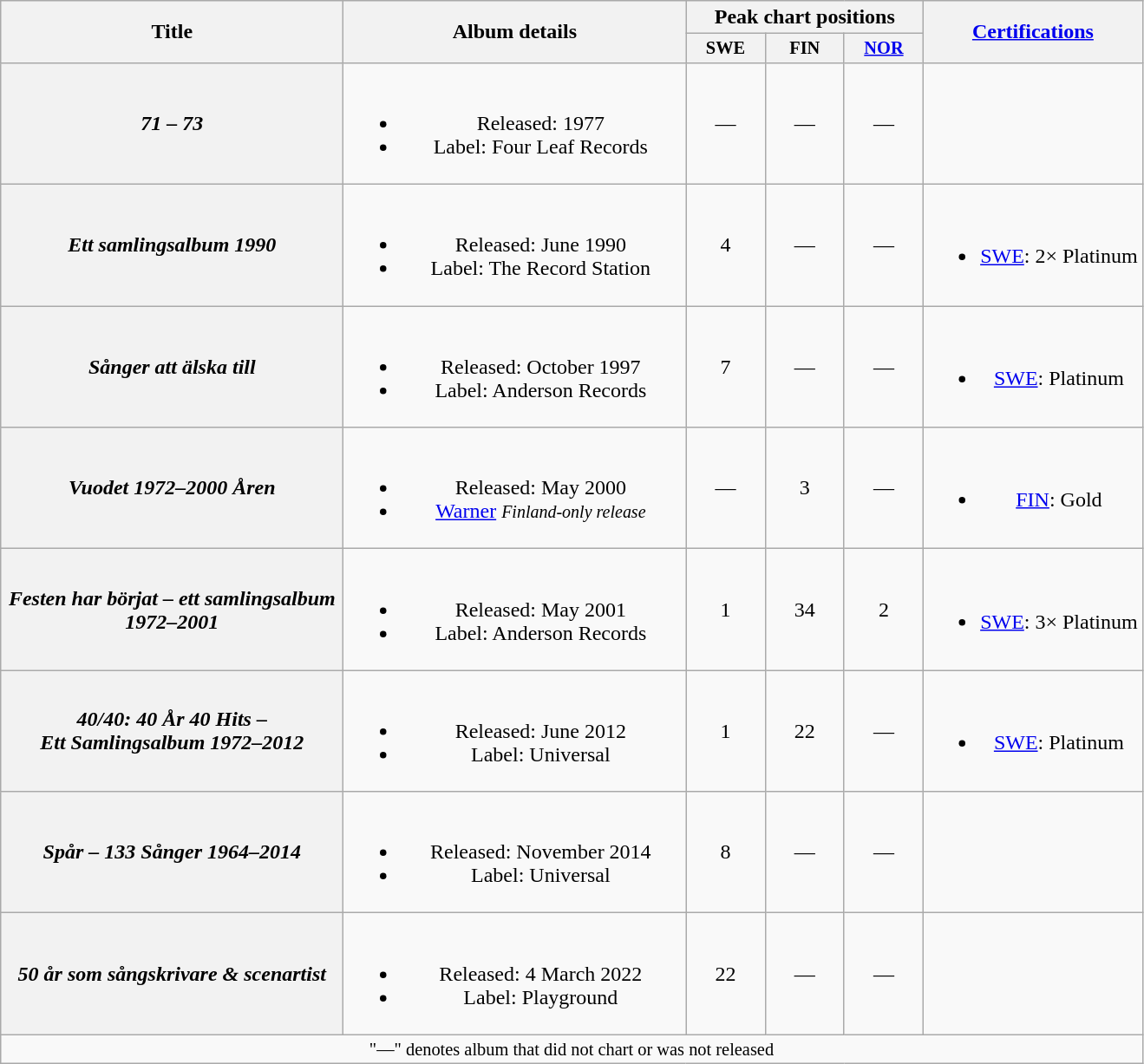<table class="wikitable plainrowheaders" style="text-align:center;" border="1">
<tr>
<th scope="col" rowspan="2" style="width:16em;">Title</th>
<th scope="col" rowspan="2" style="width:16em;">Album details</th>
<th scope="col" colspan="3">Peak chart positions</th>
<th scope="col" rowspan="2"><a href='#'>Certifications</a></th>
</tr>
<tr>
<th scope="col" style="width:4em;font-size:85%;">SWE<br></th>
<th scope="col" style="width:4em;font-size:85%;">FIN<br></th>
<th scope="col" style="width:4em;font-size:85%;"><a href='#'>NOR</a><br></th>
</tr>
<tr>
<th scope="row"><em>71 – 73</em></th>
<td><br><ul><li>Released: 1977</li><li>Label: Four Leaf Records</li></ul></td>
<td>—</td>
<td>—</td>
<td>—</td>
<td></td>
</tr>
<tr>
<th scope="row"><em>Ett samlingsalbum 1990</em></th>
<td><br><ul><li>Released: June 1990</li><li>Label: The Record Station</li></ul></td>
<td>4</td>
<td>—</td>
<td>—</td>
<td><br><ul><li><a href='#'>SWE</a>: 2× Platinum</li></ul></td>
</tr>
<tr>
<th scope="row"><em>Sånger att älska till</em></th>
<td><br><ul><li>Released: October 1997</li><li>Label: Anderson Records</li></ul></td>
<td>7</td>
<td>—</td>
<td>—</td>
<td><br><ul><li><a href='#'>SWE</a>: Platinum</li></ul></td>
</tr>
<tr>
<th scope="row"><em>Vuodet 1972–2000 Åren</em></th>
<td><br><ul><li>Released: May 2000</li><li><a href='#'>Warner</a> <small><em>Finland-only release</em></small></li></ul></td>
<td>—</td>
<td>3</td>
<td>—</td>
<td><br><ul><li><a href='#'>FIN</a>: Gold</li></ul></td>
</tr>
<tr>
<th scope="row"><em>Festen har börjat – ett samlingsalbum 1972–2001</em></th>
<td><br><ul><li>Released: May 2001</li><li>Label: Anderson Records</li></ul></td>
<td>1</td>
<td>34</td>
<td>2</td>
<td><br><ul><li><a href='#'>SWE</a>: 3× Platinum</li></ul></td>
</tr>
<tr>
<th scope="row"><em>40/40: 40 År 40 Hits – <br>Ett Samlingsalbum 1972–2012</em></th>
<td><br><ul><li>Released: June 2012</li><li>Label: Universal</li></ul></td>
<td>1</td>
<td>22</td>
<td>—</td>
<td><br><ul><li><a href='#'>SWE</a>: Platinum</li></ul></td>
</tr>
<tr>
<th scope="row"><em>Spår – 133 Sånger 1964–2014</em></th>
<td><br><ul><li>Released: November 2014</li><li>Label: Universal</li></ul></td>
<td>8</td>
<td>—</td>
<td>—</td>
<td></td>
</tr>
<tr>
<th scope="row"><em>50 år som sångskrivare & scenartist</em></th>
<td><br><ul><li>Released: 4 March 2022</li><li>Label: Playground</li></ul></td>
<td>22<br></td>
<td>—</td>
<td>—</td>
<td></td>
</tr>
<tr>
<td colspan="14" style="font-size:85%">"—" denotes album that did not chart or was not released</td>
</tr>
</table>
